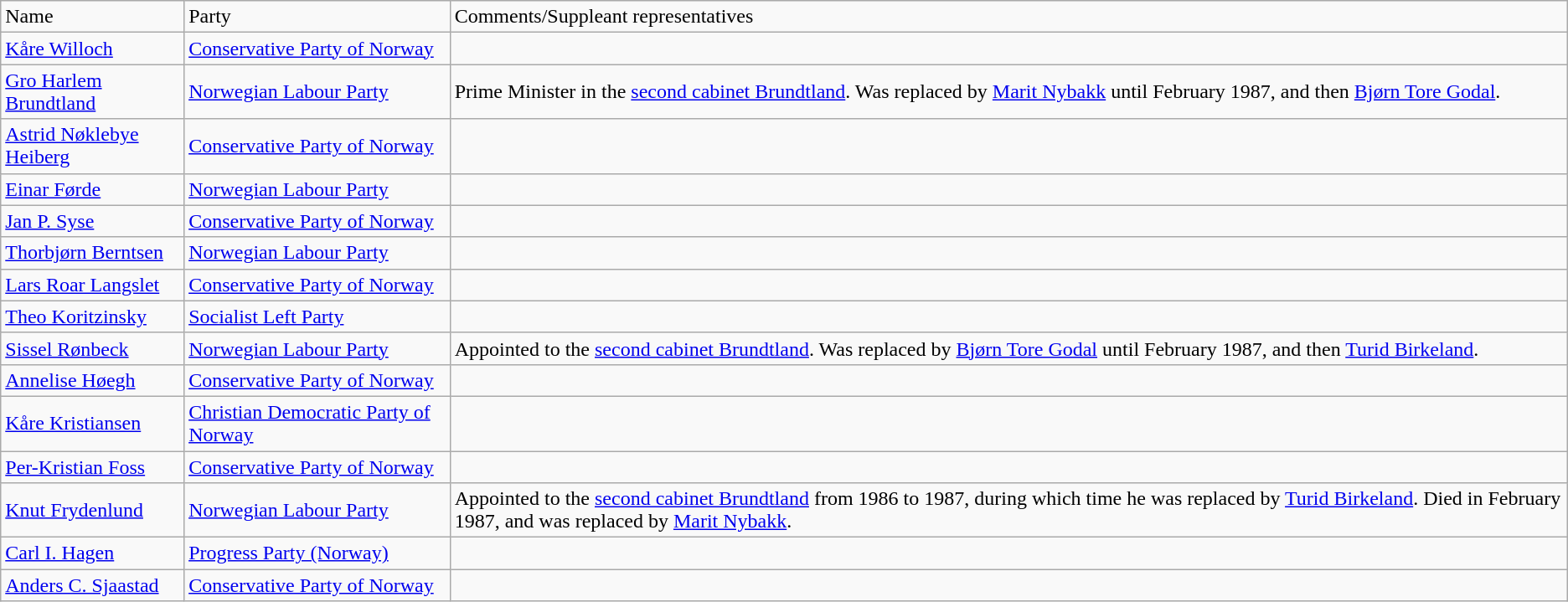<table class="wikitable">
<tr>
<td>Name</td>
<td>Party</td>
<td>Comments/Suppleant representatives</td>
</tr>
<tr>
<td><a href='#'>Kåre Willoch</a></td>
<td><a href='#'>Conservative Party of Norway</a></td>
<td></td>
</tr>
<tr>
<td><a href='#'>Gro Harlem Brundtland</a></td>
<td><a href='#'>Norwegian Labour Party</a></td>
<td>Prime Minister in the <a href='#'>second cabinet Brundtland</a>. Was replaced by <a href='#'>Marit Nybakk</a> until February 1987, and then <a href='#'>Bjørn Tore Godal</a>.</td>
</tr>
<tr>
<td><a href='#'>Astrid Nøklebye Heiberg</a></td>
<td><a href='#'>Conservative Party of Norway</a></td>
<td></td>
</tr>
<tr>
<td><a href='#'>Einar Førde</a></td>
<td><a href='#'>Norwegian Labour Party</a></td>
<td></td>
</tr>
<tr>
<td><a href='#'>Jan P. Syse</a></td>
<td><a href='#'>Conservative Party of Norway</a></td>
<td></td>
</tr>
<tr>
<td><a href='#'>Thorbjørn Berntsen</a></td>
<td><a href='#'>Norwegian Labour Party</a></td>
<td></td>
</tr>
<tr>
<td><a href='#'>Lars Roar Langslet</a></td>
<td><a href='#'>Conservative Party of Norway</a></td>
<td></td>
</tr>
<tr>
<td><a href='#'>Theo Koritzinsky</a></td>
<td><a href='#'>Socialist Left Party</a></td>
<td></td>
</tr>
<tr>
<td><a href='#'>Sissel Rønbeck</a></td>
<td><a href='#'>Norwegian Labour Party</a></td>
<td>Appointed to the <a href='#'>second cabinet Brundtland</a>. Was replaced by <a href='#'>Bjørn Tore Godal</a> until February 1987, and then <a href='#'>Turid Birkeland</a>.</td>
</tr>
<tr>
<td><a href='#'>Annelise Høegh</a></td>
<td><a href='#'>Conservative Party of Norway</a></td>
<td></td>
</tr>
<tr>
<td><a href='#'>Kåre Kristiansen</a></td>
<td><a href='#'>Christian Democratic Party of Norway</a></td>
<td></td>
</tr>
<tr>
<td><a href='#'>Per-Kristian Foss</a></td>
<td><a href='#'>Conservative Party of Norway</a></td>
<td></td>
</tr>
<tr>
<td><a href='#'>Knut Frydenlund</a></td>
<td><a href='#'>Norwegian Labour Party</a></td>
<td>Appointed to the <a href='#'>second cabinet Brundtland</a> from 1986 to 1987, during which time he was replaced by <a href='#'>Turid Birkeland</a>. Died in February 1987, and was replaced by <a href='#'>Marit Nybakk</a>.</td>
</tr>
<tr>
<td><a href='#'>Carl I. Hagen</a></td>
<td><a href='#'>Progress Party (Norway)</a></td>
<td></td>
</tr>
<tr>
<td><a href='#'>Anders C. Sjaastad</a></td>
<td><a href='#'>Conservative Party of Norway</a></td>
<td></td>
</tr>
</table>
